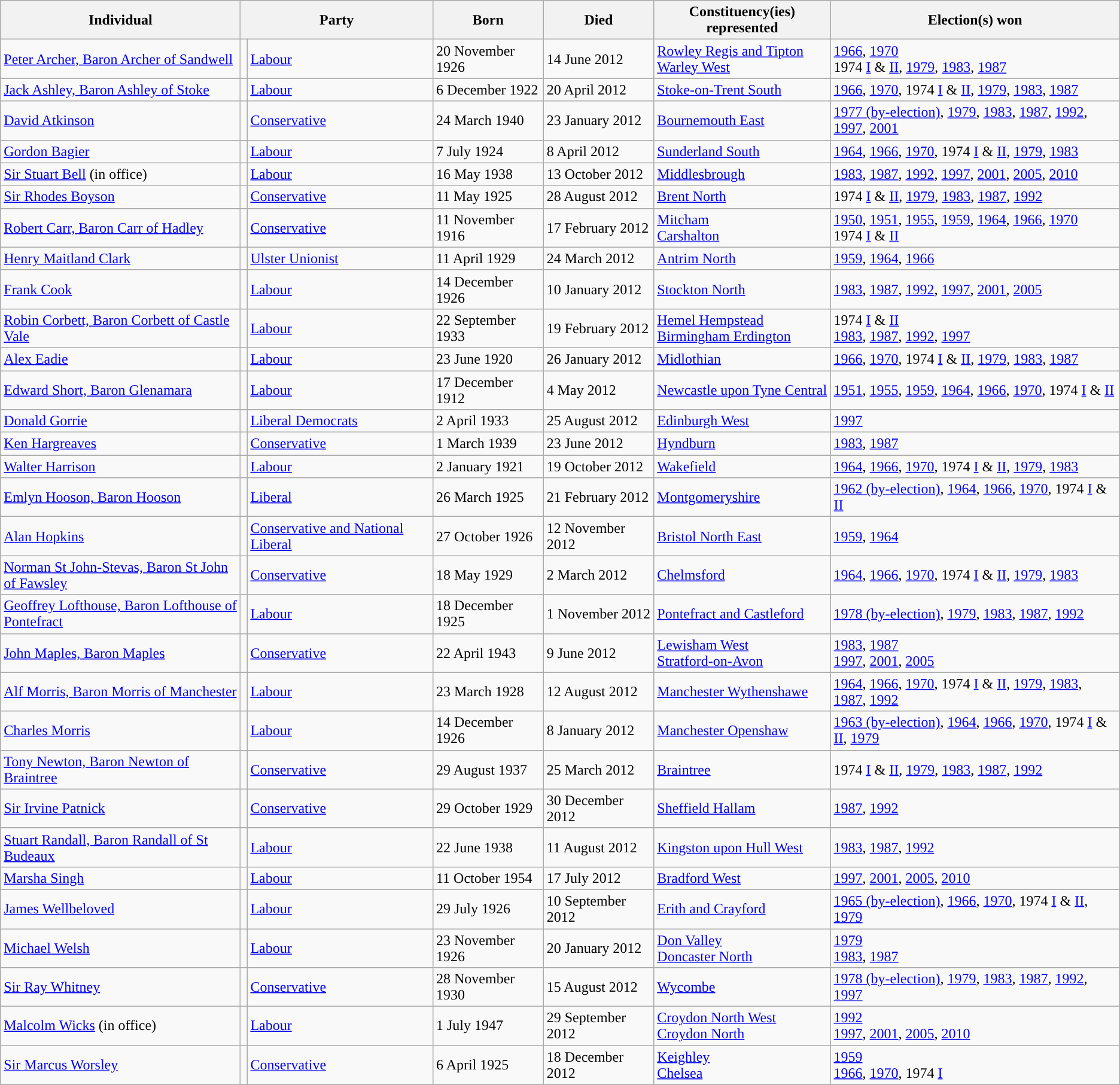<table class="wikitable sortable">
<tr>
<th width="260px">Individual</th>
<th colspan="2">Party</th>
<th>Born</th>
<th>Died</th>
<th>Constituency(ies) represented</th>
<th>Election(s) won</th>
</tr>
<tr>
<td><a href='#'>Peter Archer, Baron Archer of Sandwell</a></td>
<td style="background-color: "></td>
<td><a href='#'>Labour</a></td>
<td>20 November 1926</td>
<td>14 June 2012</td>
<td><a href='#'>Rowley Regis and Tipton</a><br><a href='#'>Warley West</a></td>
<td><a href='#'>1966</a>, <a href='#'>1970</a><br>1974 <a href='#'>I</a> & <a href='#'>II</a>, <a href='#'>1979</a>, <a href='#'>1983</a>, <a href='#'>1987</a></td>
</tr>
<tr>
<td><a href='#'>Jack Ashley, Baron Ashley of Stoke</a></td>
<td style="background-color: "></td>
<td><a href='#'>Labour</a></td>
<td>6 December 1922</td>
<td>20 April 2012</td>
<td><a href='#'>Stoke-on-Trent South</a></td>
<td><a href='#'>1966</a>, <a href='#'>1970</a>, 1974 <a href='#'>I</a> & <a href='#'>II</a>, <a href='#'>1979</a>, <a href='#'>1983</a>, <a href='#'>1987</a></td>
</tr>
<tr>
<td><a href='#'>David Atkinson</a></td>
<td style="background-color: "></td>
<td><a href='#'>Conservative</a></td>
<td>24 March 1940</td>
<td>23 January 2012</td>
<td><a href='#'>Bournemouth East</a></td>
<td><a href='#'>1977 (by-election)</a>, <a href='#'>1979</a>, <a href='#'>1983</a>, <a href='#'>1987</a>, <a href='#'>1992</a>, <a href='#'>1997</a>, <a href='#'>2001</a></td>
</tr>
<tr>
<td><a href='#'>Gordon Bagier</a></td>
<td style="background-color: "></td>
<td><a href='#'>Labour</a></td>
<td>7 July 1924</td>
<td>8 April 2012</td>
<td><a href='#'>Sunderland South</a></td>
<td><a href='#'>1964</a>, <a href='#'>1966</a>, <a href='#'>1970</a>, 1974 <a href='#'>I</a> & <a href='#'>II</a>, <a href='#'>1979</a>, <a href='#'>1983</a></td>
</tr>
<tr>
<td><a href='#'>Sir Stuart Bell</a> (in office)</td>
<td style="background-color: "></td>
<td><a href='#'>Labour</a></td>
<td>16 May 1938</td>
<td>13 October 2012</td>
<td><a href='#'>Middlesbrough</a></td>
<td><a href='#'>1983</a>, <a href='#'>1987</a>, <a href='#'>1992</a>, <a href='#'>1997</a>, <a href='#'>2001</a>, <a href='#'>2005</a>, <a href='#'>2010</a></td>
</tr>
<tr>
<td><a href='#'>Sir Rhodes Boyson</a></td>
<td style="background-color: "></td>
<td><a href='#'>Conservative</a></td>
<td>11 May 1925</td>
<td>28 August 2012</td>
<td><a href='#'>Brent North</a></td>
<td>1974 <a href='#'>I</a> & <a href='#'>II</a>, <a href='#'>1979</a>, <a href='#'>1983</a>, <a href='#'>1987</a>, <a href='#'>1992</a></td>
</tr>
<tr>
<td><a href='#'>Robert Carr, Baron Carr of Hadley</a></td>
<td style="background-color: "></td>
<td><a href='#'>Conservative</a></td>
<td>11 November 1916</td>
<td>17 February 2012</td>
<td><a href='#'>Mitcham</a><br><a href='#'>Carshalton</a></td>
<td><a href='#'>1950</a>, <a href='#'>1951</a>, <a href='#'>1955</a>, <a href='#'>1959</a>, <a href='#'>1964</a>, <a href='#'>1966</a>, <a href='#'>1970</a><br>1974 <a href='#'>I</a> & <a href='#'>II</a></td>
</tr>
<tr>
<td><a href='#'>Henry Maitland Clark</a></td>
<td style="background-color: "></td>
<td><a href='#'>Ulster Unionist</a></td>
<td>11 April 1929</td>
<td>24 March 2012</td>
<td><a href='#'>Antrim North</a></td>
<td><a href='#'>1959</a>, <a href='#'>1964</a>, <a href='#'>1966</a></td>
</tr>
<tr>
<td><a href='#'>Frank Cook</a></td>
<td style="background-color: "></td>
<td><a href='#'>Labour</a></td>
<td>14 December 1926</td>
<td>10 January 2012</td>
<td><a href='#'>Stockton North</a></td>
<td><a href='#'>1983</a>, <a href='#'>1987</a>, <a href='#'>1992</a>, <a href='#'>1997</a>, <a href='#'>2001</a>, <a href='#'>2005</a></td>
</tr>
<tr>
<td><a href='#'>Robin Corbett, Baron Corbett of Castle Vale</a></td>
<td style="background-color: "></td>
<td><a href='#'>Labour</a></td>
<td>22 September 1933</td>
<td>19 February 2012</td>
<td><a href='#'>Hemel Hempstead</a><br><a href='#'>Birmingham Erdington</a></td>
<td>1974 <a href='#'>I</a> & <a href='#'>II</a><br><a href='#'>1983</a>, <a href='#'>1987</a>, <a href='#'>1992</a>, <a href='#'>1997</a></td>
</tr>
<tr>
<td><a href='#'>Alex Eadie</a></td>
<td style="background-color: "></td>
<td><a href='#'>Labour</a></td>
<td>23 June 1920</td>
<td>26 January 2012</td>
<td><a href='#'>Midlothian</a></td>
<td><a href='#'>1966</a>, <a href='#'>1970</a>, 1974 <a href='#'>I</a> & <a href='#'>II</a>, <a href='#'>1979</a>, <a href='#'>1983</a>, <a href='#'>1987</a></td>
</tr>
<tr>
<td><a href='#'>Edward Short, Baron Glenamara</a></td>
<td style="background-color: "></td>
<td><a href='#'>Labour</a></td>
<td>17 December 1912</td>
<td>4 May 2012</td>
<td><a href='#'>Newcastle upon Tyne Central</a></td>
<td><a href='#'>1951</a>, <a href='#'>1955</a>, <a href='#'>1959</a>, <a href='#'>1964</a>, <a href='#'>1966</a>, <a href='#'>1970</a>, 1974 <a href='#'>I</a> & <a href='#'>II</a></td>
</tr>
<tr>
<td><a href='#'>Donald Gorrie</a></td>
<td style="background-color: "></td>
<td><a href='#'>Liberal Democrats</a></td>
<td>2 April 1933</td>
<td>25 August 2012</td>
<td><a href='#'>Edinburgh West</a></td>
<td><a href='#'>1997</a></td>
</tr>
<tr>
<td><a href='#'>Ken Hargreaves</a></td>
<td style="background-color: "></td>
<td><a href='#'>Conservative</a></td>
<td>1 March 1939</td>
<td>23 June 2012</td>
<td><a href='#'>Hyndburn</a></td>
<td><a href='#'>1983</a>, <a href='#'>1987</a></td>
</tr>
<tr>
<td><a href='#'>Walter Harrison</a></td>
<td style="background-color: "></td>
<td><a href='#'>Labour</a></td>
<td>2 January 1921</td>
<td>19 October 2012</td>
<td><a href='#'>Wakefield</a></td>
<td><a href='#'>1964</a>, <a href='#'>1966</a>, <a href='#'>1970</a>, 1974 <a href='#'>I</a> & <a href='#'>II</a>, <a href='#'>1979</a>, <a href='#'>1983</a></td>
</tr>
<tr>
<td><a href='#'>Emlyn Hooson, Baron Hooson</a></td>
<td style="background-color: "></td>
<td><a href='#'>Liberal</a></td>
<td>26 March 1925</td>
<td>21 February 2012</td>
<td><a href='#'>Montgomeryshire</a></td>
<td><a href='#'>1962 (by-election)</a>, <a href='#'>1964</a>, <a href='#'>1966</a>, <a href='#'>1970</a>, 1974 <a href='#'>I</a> & <a href='#'>II</a></td>
</tr>
<tr>
<td><a href='#'>Alan Hopkins</a></td>
<td style="background-color: "></td>
<td><a href='#'>Conservative and National Liberal</a></td>
<td>27 October 1926</td>
<td>12 November 2012</td>
<td><a href='#'>Bristol North East</a></td>
<td><a href='#'>1959</a>, <a href='#'>1964</a></td>
</tr>
<tr>
<td><a href='#'>Norman St John-Stevas, Baron St John of Fawsley</a></td>
<td style="background-color: "></td>
<td><a href='#'>Conservative</a></td>
<td>18 May 1929</td>
<td>2 March 2012</td>
<td><a href='#'>Chelmsford</a></td>
<td><a href='#'>1964</a>, <a href='#'>1966</a>, <a href='#'>1970</a>, 1974 <a href='#'>I</a> & <a href='#'>II</a>, <a href='#'>1979</a>, <a href='#'>1983</a></td>
</tr>
<tr>
<td><a href='#'>Geoffrey Lofthouse, Baron Lofthouse of Pontefract</a></td>
<td style="background-color: "></td>
<td><a href='#'>Labour</a></td>
<td>18 December 1925</td>
<td>1 November 2012</td>
<td><a href='#'>Pontefract and Castleford</a></td>
<td><a href='#'>1978 (by-election)</a>, <a href='#'>1979</a>, <a href='#'>1983</a>, <a href='#'>1987</a>, <a href='#'>1992</a></td>
</tr>
<tr>
<td><a href='#'>John Maples, Baron Maples</a></td>
<td style="background-color: "></td>
<td><a href='#'>Conservative</a></td>
<td>22 April 1943</td>
<td>9 June 2012</td>
<td><a href='#'>Lewisham West</a><br><a href='#'>Stratford-on-Avon</a></td>
<td><a href='#'>1983</a>, <a href='#'>1987</a><br><a href='#'>1997</a>, <a href='#'>2001</a>, <a href='#'>2005</a></td>
</tr>
<tr>
<td><a href='#'>Alf Morris, Baron Morris of Manchester</a></td>
<td style="background-color: "></td>
<td><a href='#'>Labour</a></td>
<td>23 March 1928</td>
<td>12 August 2012</td>
<td><a href='#'>Manchester Wythenshawe</a></td>
<td><a href='#'>1964</a>, <a href='#'>1966</a>, <a href='#'>1970</a>, 1974 <a href='#'>I</a> & <a href='#'>II</a>, <a href='#'>1979</a>, <a href='#'>1983</a>, <a href='#'>1987</a>, <a href='#'>1992</a></td>
</tr>
<tr>
<td><a href='#'>Charles Morris</a></td>
<td style="background-color: "></td>
<td><a href='#'>Labour</a></td>
<td>14 December 1926</td>
<td>8 January 2012</td>
<td><a href='#'>Manchester Openshaw</a></td>
<td><a href='#'>1963 (by-election)</a>, <a href='#'>1964</a>, <a href='#'>1966</a>, <a href='#'>1970</a>, 1974 <a href='#'>I</a> & <a href='#'>II</a>, <a href='#'>1979</a></td>
</tr>
<tr>
<td><a href='#'>Tony Newton, Baron Newton of Braintree</a></td>
<td style="background-color: "></td>
<td><a href='#'>Conservative</a></td>
<td>29 August 1937</td>
<td>25 March 2012</td>
<td><a href='#'>Braintree</a></td>
<td>1974 <a href='#'>I</a> & <a href='#'>II</a>, <a href='#'>1979</a>, <a href='#'>1983</a>, <a href='#'>1987</a>, <a href='#'>1992</a></td>
</tr>
<tr>
<td><a href='#'>Sir Irvine Patnick</a></td>
<td style="background-color: "></td>
<td><a href='#'>Conservative</a></td>
<td>29 October 1929</td>
<td>30 December 2012</td>
<td><a href='#'>Sheffield Hallam</a></td>
<td><a href='#'>1987</a>, <a href='#'>1992</a></td>
</tr>
<tr>
<td><a href='#'>Stuart Randall, Baron Randall of St Budeaux</a></td>
<td style="background-color: "></td>
<td><a href='#'>Labour</a></td>
<td>22 June 1938</td>
<td>11 August 2012</td>
<td><a href='#'>Kingston upon Hull West</a></td>
<td><a href='#'>1983</a>, <a href='#'>1987</a>, <a href='#'>1992</a></td>
</tr>
<tr>
<td><a href='#'>Marsha Singh</a></td>
<td style="background-color: "></td>
<td><a href='#'>Labour</a></td>
<td>11 October 1954</td>
<td>17 July 2012</td>
<td><a href='#'>Bradford West</a></td>
<td><a href='#'>1997</a>, <a href='#'>2001</a>, <a href='#'>2005</a>, <a href='#'>2010</a></td>
</tr>
<tr>
<td><a href='#'>James Wellbeloved</a></td>
<td style="background-color: "></td>
<td><a href='#'>Labour</a></td>
<td>29 July 1926</td>
<td>10 September 2012</td>
<td><a href='#'>Erith and Crayford</a></td>
<td><a href='#'>1965 (by-election)</a>, <a href='#'>1966</a>, <a href='#'>1970</a>, 1974 <a href='#'>I</a> & <a href='#'>II</a>, <a href='#'>1979</a></td>
</tr>
<tr>
<td><a href='#'>Michael Welsh</a></td>
<td style="background-color: "></td>
<td><a href='#'>Labour</a></td>
<td>23 November 1926</td>
<td>20 January 2012</td>
<td><a href='#'>Don Valley</a><br><a href='#'>Doncaster North</a></td>
<td><a href='#'>1979</a><br><a href='#'>1983</a>, <a href='#'>1987</a></td>
</tr>
<tr>
<td><a href='#'>Sir Ray Whitney</a></td>
<td style="background-color: "></td>
<td><a href='#'>Conservative</a></td>
<td>28 November 1930</td>
<td>15 August 2012</td>
<td><a href='#'>Wycombe</a></td>
<td><a href='#'>1978 (by-election)</a>, <a href='#'>1979</a>, <a href='#'>1983</a>, <a href='#'>1987</a>, <a href='#'>1992</a>, <a href='#'>1997</a></td>
</tr>
<tr>
<td><a href='#'>Malcolm Wicks</a> (in office)</td>
<td style="background-color: "></td>
<td><a href='#'>Labour</a></td>
<td>1 July 1947</td>
<td>29 September 2012</td>
<td><a href='#'>Croydon North West</a><br><a href='#'>Croydon North</a></td>
<td><a href='#'>1992</a><br><a href='#'>1997</a>, <a href='#'>2001</a>, <a href='#'>2005</a>, <a href='#'>2010</a></td>
</tr>
<tr>
<td><a href='#'>Sir Marcus Worsley</a></td>
<td style="background-color: "></td>
<td><a href='#'>Conservative</a></td>
<td>6 April 1925</td>
<td>18 December 2012</td>
<td><a href='#'>Keighley</a><br><a href='#'>Chelsea</a></td>
<td><a href='#'>1959</a><br><a href='#'>1966</a>, <a href='#'>1970</a>, 1974 <a href='#'>I</a></td>
</tr>
<tr>
</tr>
</table>
